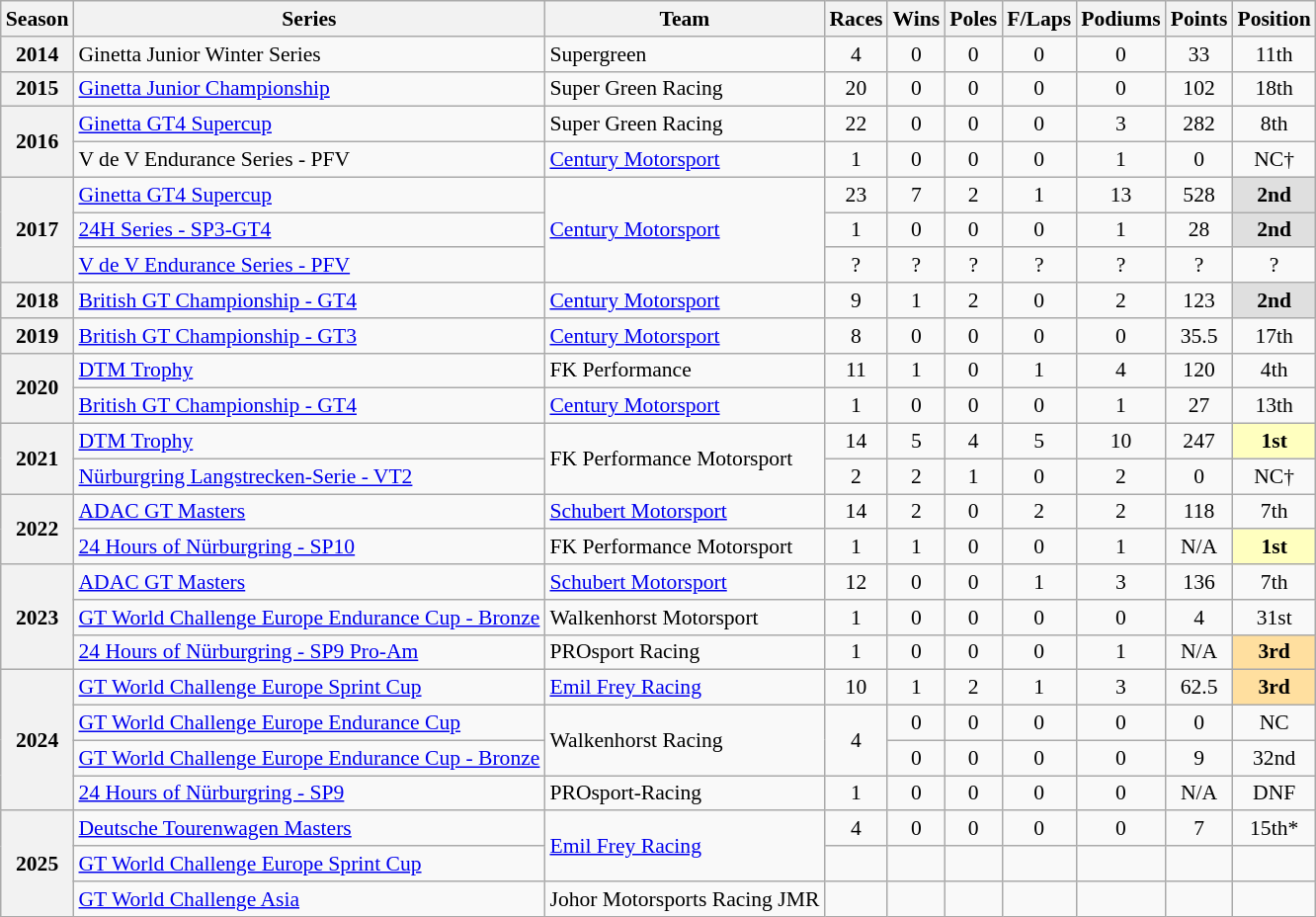<table class="wikitable" style="font-size: 90%; text-align:center">
<tr>
<th>Season</th>
<th>Series</th>
<th>Team</th>
<th>Races</th>
<th>Wins</th>
<th>Poles</th>
<th>F/Laps</th>
<th>Podiums</th>
<th>Points</th>
<th>Position</th>
</tr>
<tr>
<th>2014</th>
<td align=left>Ginetta Junior Winter Series</td>
<td align=left>Supergreen</td>
<td>4</td>
<td>0</td>
<td>0</td>
<td>0</td>
<td>0</td>
<td>33</td>
<td>11th</td>
</tr>
<tr>
<th>2015</th>
<td align="left"><a href='#'>Ginetta Junior Championship</a></td>
<td align="left">Super Green Racing</td>
<td>20</td>
<td>0</td>
<td>0</td>
<td>0</td>
<td>0</td>
<td>102</td>
<td>18th</td>
</tr>
<tr>
<th rowspan="2">2016</th>
<td align=left><a href='#'>Ginetta GT4 Supercup</a></td>
<td align=left>Super Green Racing</td>
<td>22</td>
<td>0</td>
<td>0</td>
<td>0</td>
<td>3</td>
<td>282</td>
<td>8th</td>
</tr>
<tr>
<td align="left">V de V Endurance Series - PFV</td>
<td align=left><a href='#'>Century Motorsport</a></td>
<td>1</td>
<td>0</td>
<td>0</td>
<td>0</td>
<td>1</td>
<td>0</td>
<td>NC†</td>
</tr>
<tr>
<th rowspan="3">2017</th>
<td align="left"><a href='#'>Ginetta GT4 Supercup</a></td>
<td rowspan="3" align="left"><a href='#'>Century Motorsport</a></td>
<td>23</td>
<td>7</td>
<td>2</td>
<td>1</td>
<td>13</td>
<td>528</td>
<td style="background:#DFDFDF;"><strong>2nd</strong></td>
</tr>
<tr>
<td align="left"><a href='#'>24H Series - SP3-GT4</a></td>
<td>1</td>
<td>0</td>
<td>0</td>
<td>0</td>
<td>1</td>
<td>28</td>
<td style="background:#DFDFDF;"><strong>2nd</strong></td>
</tr>
<tr>
<td align=left><a href='#'>V de V Endurance Series - PFV</a></td>
<td>?</td>
<td>?</td>
<td>?</td>
<td>?</td>
<td>?</td>
<td>?</td>
<td>?</td>
</tr>
<tr>
<th>2018</th>
<td align="left"><a href='#'>British GT Championship - GT4</a></td>
<td align="left"><a href='#'>Century Motorsport</a></td>
<td>9</td>
<td>1</td>
<td>2</td>
<td>0</td>
<td>2</td>
<td>123</td>
<td style="background:#DFDFDF;"><strong>2nd</strong></td>
</tr>
<tr>
<th>2019</th>
<td align="left"><a href='#'>British GT Championship - GT3</a></td>
<td align="left"><a href='#'>Century Motorsport</a></td>
<td>8</td>
<td>0</td>
<td>0</td>
<td>0</td>
<td>0</td>
<td>35.5</td>
<td>17th</td>
</tr>
<tr>
<th rowspan="2">2020</th>
<td align="left"><a href='#'>DTM Trophy</a></td>
<td align="left">FK Performance</td>
<td>11</td>
<td>1</td>
<td>0</td>
<td>1</td>
<td>4</td>
<td>120</td>
<td>4th</td>
</tr>
<tr>
<td align="left"><a href='#'>British GT Championship - GT4</a></td>
<td align="left"><a href='#'>Century Motorsport</a></td>
<td>1</td>
<td>0</td>
<td>0</td>
<td>0</td>
<td>1</td>
<td>27</td>
<td>13th</td>
</tr>
<tr>
<th rowspan="2">2021</th>
<td align="left"><a href='#'>DTM Trophy</a></td>
<td rowspan="2" align="left">FK Performance Motorsport</td>
<td>14</td>
<td>5</td>
<td>4</td>
<td>5</td>
<td>10</td>
<td>247</td>
<td style="background:#FFFFBF;"><strong>1st</strong></td>
</tr>
<tr>
<td align="left"><a href='#'>Nürburgring Langstrecken-Serie - VT2</a></td>
<td>2</td>
<td>2</td>
<td>1</td>
<td>0</td>
<td>2</td>
<td>0</td>
<td>NC†</td>
</tr>
<tr>
<th rowspan="2">2022</th>
<td align="left"><a href='#'>ADAC GT Masters</a></td>
<td align="left"><a href='#'>Schubert Motorsport</a></td>
<td>14</td>
<td>2</td>
<td>0</td>
<td>2</td>
<td>2</td>
<td>118</td>
<td>7th</td>
</tr>
<tr>
<td align="left"><a href='#'>24 Hours of Nürburgring - SP10</a></td>
<td align="left">FK Performance Motorsport</td>
<td>1</td>
<td>1</td>
<td>0</td>
<td>0</td>
<td>1</td>
<td>N/A</td>
<td style="background:#FFFFBF;"><strong>1st</strong></td>
</tr>
<tr>
<th rowspan="3">2023</th>
<td align="left"><a href='#'>ADAC GT Masters</a></td>
<td align="left"><a href='#'>Schubert Motorsport</a></td>
<td>12</td>
<td>0</td>
<td>0</td>
<td>1</td>
<td>3</td>
<td>136</td>
<td>7th</td>
</tr>
<tr>
<td align="left"><a href='#'>GT World Challenge Europe Endurance Cup - Bronze</a></td>
<td align="left">Walkenhorst Motorsport</td>
<td>1</td>
<td>0</td>
<td>0</td>
<td>0</td>
<td>0</td>
<td>4</td>
<td>31st</td>
</tr>
<tr>
<td align="left"><a href='#'>24 Hours of Nürburgring - SP9 Pro-Am</a></td>
<td align="left">PROsport Racing</td>
<td>1</td>
<td>0</td>
<td>0</td>
<td>0</td>
<td>1</td>
<td>N/A</td>
<td style="background:#FFDF9F;"><strong>3rd</strong></td>
</tr>
<tr>
<th rowspan="4">2024</th>
<td align="left"><a href='#'>GT World Challenge Europe Sprint Cup</a></td>
<td align="left"><a href='#'>Emil Frey Racing</a></td>
<td>10</td>
<td>1</td>
<td>2</td>
<td>1</td>
<td>3</td>
<td>62.5</td>
<td style="background:#FFDF9F;"><strong>3rd</strong></td>
</tr>
<tr>
<td align="left"><a href='#'>GT World Challenge Europe Endurance Cup</a></td>
<td rowspan="2"  align="left">Walkenhorst Racing</td>
<td rowspan="2">4</td>
<td>0</td>
<td>0</td>
<td>0</td>
<td>0</td>
<td>0</td>
<td>NC</td>
</tr>
<tr>
<td align="left"><a href='#'>GT World Challenge Europe Endurance Cup - Bronze</a></td>
<td>0</td>
<td>0</td>
<td>0</td>
<td>0</td>
<td>9</td>
<td>32nd</td>
</tr>
<tr>
<td align=left><a href='#'>24 Hours of Nürburgring - SP9</a></td>
<td align=left>PROsport-Racing</td>
<td>1</td>
<td>0</td>
<td>0</td>
<td>0</td>
<td>0</td>
<td>N/A</td>
<td>DNF</td>
</tr>
<tr>
<th rowspan="3">2025</th>
<td align=left><a href='#'>Deutsche Tourenwagen Masters</a></td>
<td rowspan="2" align=left><a href='#'>Emil Frey Racing</a></td>
<td>4</td>
<td>0</td>
<td>0</td>
<td>0</td>
<td>0</td>
<td>7</td>
<td>15th*</td>
</tr>
<tr>
<td align=left><a href='#'>GT World Challenge Europe Sprint Cup</a></td>
<td></td>
<td></td>
<td></td>
<td></td>
<td></td>
<td></td>
<td></td>
</tr>
<tr>
<td align=left><a href='#'>GT World Challenge Asia</a></td>
<td align=left>Johor Motorsports Racing JMR</td>
<td></td>
<td></td>
<td></td>
<td></td>
<td></td>
<td></td>
<td></td>
</tr>
</table>
